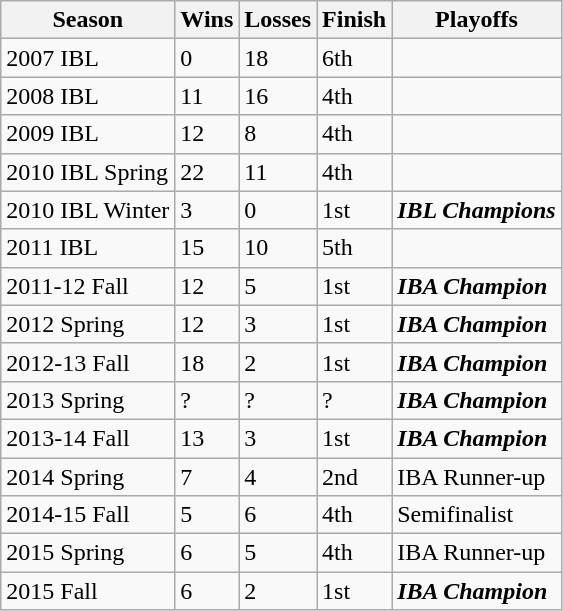<table class="wikitable">
<tr>
<th>Season</th>
<th>Wins</th>
<th>Losses</th>
<th>Finish</th>
<th>Playoffs</th>
</tr>
<tr>
<td>2007 IBL</td>
<td>0</td>
<td>18</td>
<td>6th</td>
<td></td>
</tr>
<tr>
<td>2008 IBL</td>
<td>11</td>
<td>16</td>
<td>4th</td>
<td></td>
</tr>
<tr>
<td>2009 IBL</td>
<td>12</td>
<td>8</td>
<td>4th</td>
<td></td>
</tr>
<tr>
<td>2010 IBL Spring</td>
<td>22</td>
<td>11</td>
<td>4th</td>
<td></td>
</tr>
<tr>
<td>2010 IBL Winter</td>
<td>3</td>
<td>0</td>
<td>1st</td>
<td><strong><em>IBL Champions</em></strong></td>
</tr>
<tr>
<td>2011 IBL</td>
<td>15</td>
<td>10</td>
<td>5th</td>
<td></td>
</tr>
<tr>
<td>2011-12 Fall</td>
<td>12</td>
<td>5</td>
<td>1st</td>
<td><strong><em>IBA Champion</em></strong></td>
</tr>
<tr>
<td>2012 Spring</td>
<td>12</td>
<td>3</td>
<td>1st</td>
<td><strong><em>IBA Champion</em></strong></td>
</tr>
<tr>
<td>2012-13 Fall</td>
<td>18</td>
<td>2</td>
<td>1st</td>
<td><strong><em>IBA Champion</em></strong></td>
</tr>
<tr>
<td>2013 Spring</td>
<td>?</td>
<td>?</td>
<td>?</td>
<td><strong><em>IBA Champion</em></strong></td>
</tr>
<tr>
<td>2013-14 Fall</td>
<td>13</td>
<td>3</td>
<td>1st</td>
<td><strong><em>IBA Champion</em></strong></td>
</tr>
<tr>
<td>2014 Spring</td>
<td>7</td>
<td>4</td>
<td>2nd</td>
<td>IBA Runner-up</td>
</tr>
<tr>
<td>2014-15 Fall</td>
<td>5</td>
<td>6</td>
<td>4th</td>
<td>Semifinalist</td>
</tr>
<tr>
<td>2015 Spring</td>
<td>6</td>
<td>5</td>
<td>4th</td>
<td>IBA Runner-up</td>
</tr>
<tr>
<td>2015 Fall</td>
<td>6</td>
<td>2</td>
<td>1st</td>
<td><strong><em>IBA Champion</em></strong></td>
</tr>
</table>
